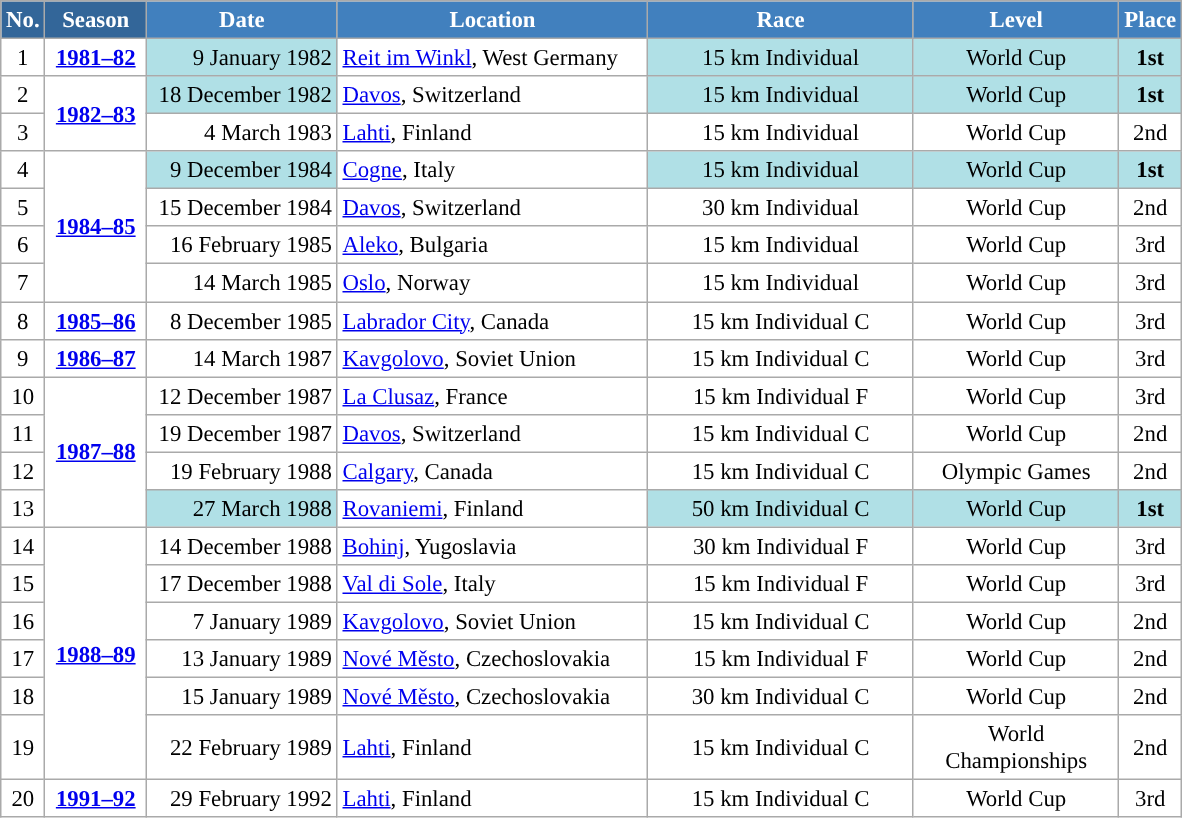<table class="wikitable sortable" style="font-size:95%; text-align:center; border:grey solid 1px; border-collapse:collapse; background:#ffffff;">
<tr style="background:#efefef;">
<th style="background-color:#369; color:white;">No.</th>
<th style="background-color:#369; color:white;">Season</th>
<th style="background-color:#4180be; color:white; width:120px;">Date</th>
<th style="background-color:#4180be; color:white; width:200px;">Location</th>
<th style="background-color:#4180be; color:white; width:170px;">Race</th>
<th style="background-color:#4180be; color:white; width:130px;">Level</th>
<th style="background-color:#4180be; color:white;">Place</th>
</tr>
<tr>
<td align=center>1</td>
<td rowspan=1 align=center><strong><a href='#'>1981–82</a></strong></td>
<td bgcolor="#BOEOE6" align=right>9 January 1982</td>
<td align=left> <a href='#'>Reit im Winkl</a>, West Germany</td>
<td bgcolor="#BOEOE6">15 km Individual</td>
<td bgcolor="#BOEOE6">World Cup</td>
<td bgcolor="#BOEOE6"><strong>1st</strong></td>
</tr>
<tr>
<td align=center>2</td>
<td rowspan=2 align=center><strong><a href='#'>1982–83</a></strong></td>
<td bgcolor="#BOEOE6" align=right>18 December 1982</td>
<td align=left> <a href='#'>Davos</a>, Switzerland</td>
<td bgcolor="#BOEOE6">15 km Individual</td>
<td bgcolor="#BOEOE6">World Cup</td>
<td bgcolor="#BOEOE6"><strong>1st</strong></td>
</tr>
<tr>
<td align=center>3</td>
<td align=right>4 March 1983</td>
<td align=left> <a href='#'>Lahti</a>, Finland</td>
<td>15 km Individual</td>
<td>World Cup</td>
<td>2nd</td>
</tr>
<tr>
<td align=center>4</td>
<td rowspan=4 align=center><strong><a href='#'>1984–85</a></strong></td>
<td bgcolor="#BOEOE6" align=right>9 December 1984</td>
<td align=left> <a href='#'>Cogne</a>, Italy</td>
<td bgcolor="#BOEOE6">15 km Individual</td>
<td bgcolor="#BOEOE6">World Cup</td>
<td bgcolor="#BOEOE6"><strong>1st</strong></td>
</tr>
<tr>
<td align=center>5</td>
<td align=right>15 December 1984</td>
<td align=left> <a href='#'>Davos</a>, Switzerland</td>
<td>30 km Individual</td>
<td>World Cup</td>
<td>2nd</td>
</tr>
<tr>
<td align=center>6</td>
<td align=right>16 February 1985</td>
<td align=left> <a href='#'>Aleko</a>, Bulgaria</td>
<td>15 km Individual</td>
<td>World Cup</td>
<td>3rd</td>
</tr>
<tr>
<td align=center>7</td>
<td align=right>14 March 1985</td>
<td align=left> <a href='#'>Oslo</a>, Norway</td>
<td>15 km Individual</td>
<td>World Cup</td>
<td>3rd</td>
</tr>
<tr>
<td align=center>8</td>
<td rowspan=1 align=center><strong> <a href='#'>1985–86</a> </strong></td>
<td align=right>8 December 1985</td>
<td align=left> <a href='#'>Labrador City</a>, Canada</td>
<td>15 km Individual C</td>
<td>World Cup</td>
<td>3rd</td>
</tr>
<tr>
<td align=center>9</td>
<td rowspan=1 align=center><strong> <a href='#'>1986–87</a> </strong></td>
<td align=right>14 March 1987</td>
<td align=left> <a href='#'>Kavgolovo</a>, Soviet Union</td>
<td>15 km Individual C</td>
<td>World Cup</td>
<td>3rd</td>
</tr>
<tr>
<td align=center>10</td>
<td rowspan=4 align=center><strong> <a href='#'>1987–88</a> </strong></td>
<td align=right>12 December 1987</td>
<td align=left> <a href='#'>La Clusaz</a>, France</td>
<td>15 km Individual F</td>
<td>World Cup</td>
<td>3rd</td>
</tr>
<tr>
<td align=center>11</td>
<td align=right>19 December 1987</td>
<td align=left> <a href='#'>Davos</a>, Switzerland</td>
<td>15 km Individual C</td>
<td>World Cup</td>
<td>2nd</td>
</tr>
<tr>
<td align=center>12</td>
<td align=right>19 February 1988</td>
<td align=left> <a href='#'>Calgary</a>, Canada</td>
<td>15 km Individual C</td>
<td>Olympic Games</td>
<td>2nd</td>
</tr>
<tr>
<td align=center>13</td>
<td bgcolor="#BOEOE6" align=right>27 March 1988</td>
<td align=left> <a href='#'>Rovaniemi</a>, Finland</td>
<td bgcolor="#BOEOE6">50 km Individual C</td>
<td bgcolor="#BOEOE6">World Cup</td>
<td bgcolor="#BOEOE6"><strong>1st</strong></td>
</tr>
<tr>
<td align=center>14</td>
<td rowspan=6 align=center><strong> <a href='#'>1988–89</a> </strong></td>
<td align=right>14 December 1988</td>
<td align=left> <a href='#'>Bohinj</a>, Yugoslavia</td>
<td>30 km Individual F</td>
<td>World Cup</td>
<td>3rd</td>
</tr>
<tr>
<td align=center>15</td>
<td align=right>17 December 1988</td>
<td align=left> <a href='#'>Val di Sole</a>, Italy</td>
<td>15 km Individual F</td>
<td>World Cup</td>
<td>3rd</td>
</tr>
<tr>
<td align=center>16</td>
<td align=right>7 January 1989</td>
<td align=left> <a href='#'>Kavgolovo</a>, Soviet Union</td>
<td>15 km Individual C</td>
<td>World Cup</td>
<td>2nd</td>
</tr>
<tr>
<td align=center>17</td>
<td align=right>13 January 1989</td>
<td align=left> <a href='#'>Nové Město</a>, Czechoslovakia</td>
<td>15 km Individual F</td>
<td>World Cup</td>
<td>2nd</td>
</tr>
<tr>
<td align=center>18</td>
<td align=right>15 January 1989</td>
<td align=left> <a href='#'>Nové Město</a>, Czechoslovakia</td>
<td>30 km Individual C</td>
<td>World Cup</td>
<td>2nd</td>
</tr>
<tr>
<td align=center>19</td>
<td align=right>22 February 1989</td>
<td align=left> <a href='#'>Lahti</a>, Finland</td>
<td>15 km Individual C</td>
<td>World Championships</td>
<td>2nd</td>
</tr>
<tr>
<td align=center>20</td>
<td rowspan=1 align=center><strong> <a href='#'>1991–92</a> </strong></td>
<td align=right>29 February 1992</td>
<td align=left> <a href='#'>Lahti</a>, Finland</td>
<td>15 km Individual C</td>
<td>World Cup</td>
<td>3rd</td>
</tr>
</table>
